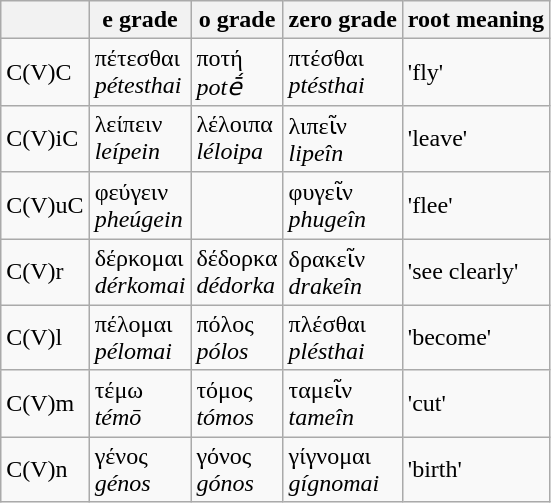<table class="wikitable">
<tr>
<th></th>
<th>e grade</th>
<th>o grade</th>
<th>zero grade</th>
<th>root meaning</th>
</tr>
<tr>
<td>C(V)C</td>
<td>πέτεσθαι<br><em>pétesthai</em></td>
<td>ποτή<br><em>potḗ</em></td>
<td>πτέσθαι<br><em>ptésthai</em></td>
<td>'fly'</td>
</tr>
<tr>
<td>C(V)iC</td>
<td>λείπειν<br><em>leípein</em></td>
<td>λέλοιπα<br><em>léloipa</em></td>
<td>λιπεῖν<br><em>lipeîn</em></td>
<td>'leave'</td>
</tr>
<tr>
<td>C(V)uC</td>
<td>φεύγειν<br><em>pheúgein</em></td>
<td></td>
<td>φυγεῖν<br><em>phugeîn</em></td>
<td>'flee'</td>
</tr>
<tr>
<td>C(V)r</td>
<td>δέρκομαι<br><em>dérkomai</em></td>
<td>δέδορκα<br><em>dédorka</em></td>
<td>δρακεῖν<br><em>drakeîn</em></td>
<td>'see clearly'</td>
</tr>
<tr>
<td>C(V)l</td>
<td>πέλομαι<br><em>pélomai</em></td>
<td>πόλος<br><em>pólos</em></td>
<td>πλέσθαι<br><em>plésthai</em></td>
<td>'become'</td>
</tr>
<tr>
<td>C(V)m</td>
<td>τέμω<br><em>témō</em></td>
<td>τόμος<br><em>tómos</em></td>
<td>ταμεῖν<br><em>tameîn</em></td>
<td>'cut'</td>
</tr>
<tr>
<td>C(V)n</td>
<td>γένος<br><em>génos</em></td>
<td>γόνος<br><em>gónos</em></td>
<td>γίγνομαι<br><em>gígnomai</em></td>
<td>'birth'</td>
</tr>
</table>
